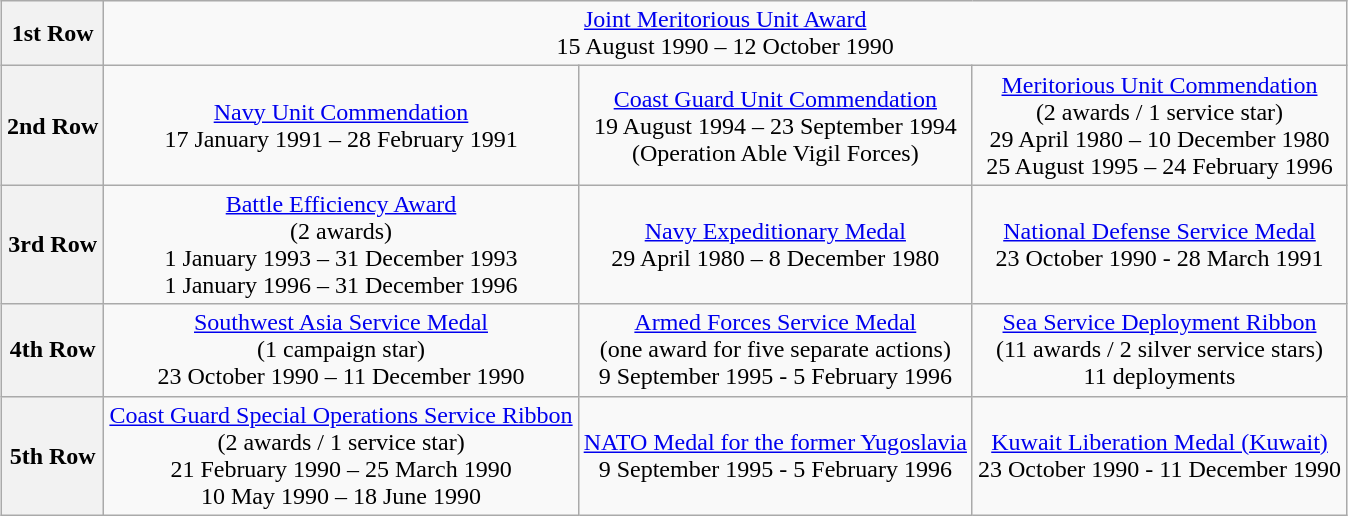<table class="wikitable" style="margin:1em auto; text-align:center;">
<tr>
<th>1st Row</th>
<td colspan="3"><a href='#'>Joint Meritorious Unit Award</a><br>15 August 1990 – 12 October 1990</td>
</tr>
<tr>
<th>2nd Row</th>
<td><a href='#'>Navy Unit Commendation</a><br>17 January 1991 – 28 February 1991</td>
<td><a href='#'>Coast Guard Unit Commendation</a><br>19 August 1994 – 23 September 1994<br>(Operation Able Vigil Forces)</td>
<td><a href='#'>Meritorious Unit Commendation</a><br>(2 awards / 1 service star)<br>29 April 1980 – 10 December 1980<br>25 August 1995 – 24 February 1996</td>
</tr>
<tr>
<th>3rd Row</th>
<td><a href='#'>Battle Efficiency Award</a><br>(2 awards)<br>1 January 1993 – 31 December 1993<br>1 January 1996 – 31 December 1996</td>
<td><a href='#'>Navy Expeditionary Medal</a><br>29 April 1980 – 8 December 1980</td>
<td><a href='#'>National Defense Service Medal</a><br>23 October 1990 - 28 March 1991</td>
</tr>
<tr>
<th>4th Row</th>
<td><a href='#'>Southwest Asia Service Medal</a><br>(1 campaign star)<br>23 October 1990 – 11 December 1990</td>
<td><a href='#'>Armed Forces Service Medal</a><br>(one award for five separate actions)<br>9 September 1995 - 5 February 1996</td>
<td><a href='#'>Sea Service Deployment Ribbon</a><br>(11 awards / 2 silver service stars)<br>11 deployments</td>
</tr>
<tr>
<th>5th Row</th>
<td><a href='#'>Coast Guard Special Operations Service Ribbon</a><br>(2 awards / 1 service star)<br>21 February 1990 – 25 March 1990<br>10 May 1990 – 18 June 1990</td>
<td><a href='#'>NATO Medal for the former Yugoslavia</a><br>9 September 1995 - 5 February 1996</td>
<td><a href='#'>Kuwait Liberation Medal (Kuwait)</a><br>23 October 1990 - 11 December 1990</td>
</tr>
</table>
